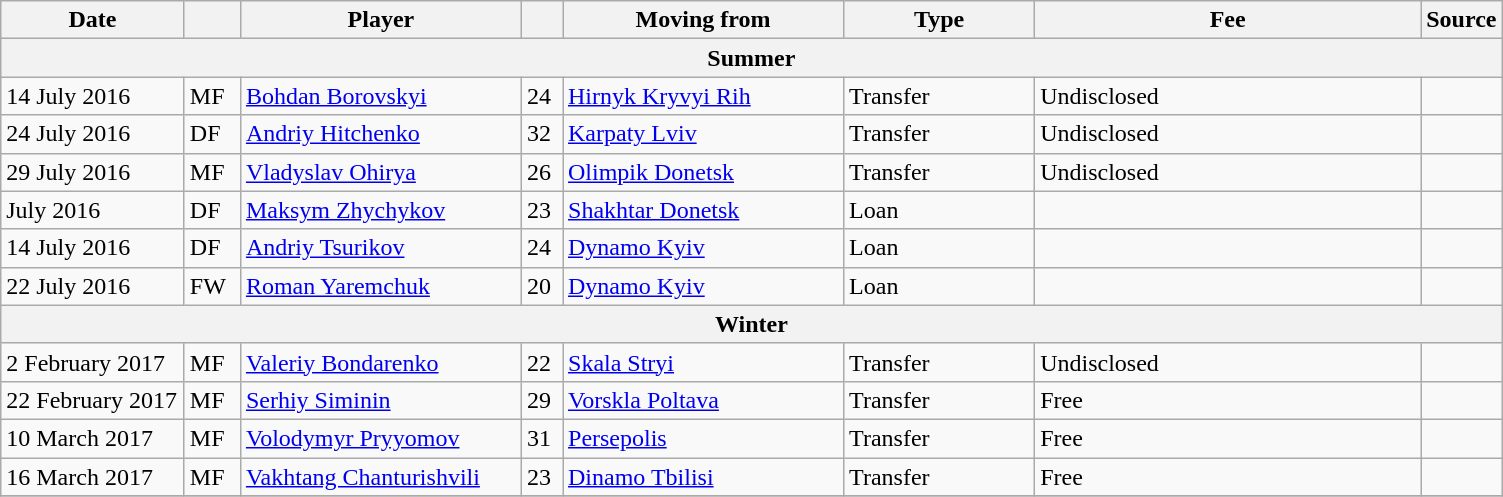<table class="wikitable sortable">
<tr>
<th style="width:115px;">Date</th>
<th style="width:30px;"></th>
<th style="width:180px;">Player</th>
<th style="width:20px;"></th>
<th style="width:180px;">Moving from</th>
<th style="width:120px;" class="unsortable">Type</th>
<th style="width:250px;" class="unsortable">Fee</th>
<th style="width:20px;">Source</th>
</tr>
<tr>
<th colspan=8>Summer</th>
</tr>
<tr>
<td>14 July 2016</td>
<td>MF</td>
<td> <a href='#'>Bohdan Borovskyi</a></td>
<td>24</td>
<td> <a href='#'>Hirnyk Kryvyi Rih</a></td>
<td>Transfer</td>
<td>Undisclosed</td>
<td></td>
</tr>
<tr>
<td>24 July 2016</td>
<td>DF</td>
<td> <a href='#'>Andriy Hitchenko</a></td>
<td>32</td>
<td> <a href='#'>Karpaty Lviv</a></td>
<td>Transfer</td>
<td>Undisclosed</td>
<td></td>
</tr>
<tr>
<td>29 July 2016</td>
<td>MF</td>
<td> <a href='#'>Vladyslav Ohirya</a></td>
<td>26</td>
<td> <a href='#'>Olimpik Donetsk</a></td>
<td>Transfer</td>
<td>Undisclosed</td>
<td></td>
</tr>
<tr>
<td>July 2016</td>
<td>DF</td>
<td> <a href='#'>Maksym Zhychykov</a></td>
<td>23</td>
<td> <a href='#'>Shakhtar Donetsk</a></td>
<td>Loan</td>
<td></td>
<td></td>
</tr>
<tr>
<td>14 July 2016</td>
<td>DF</td>
<td> <a href='#'>Andriy Tsurikov</a></td>
<td>24</td>
<td> <a href='#'>Dynamo Kyiv</a></td>
<td>Loan</td>
<td></td>
<td></td>
</tr>
<tr>
<td>22 July 2016</td>
<td>FW</td>
<td> <a href='#'>Roman Yaremchuk</a></td>
<td>20</td>
<td> <a href='#'>Dynamo Kyiv</a></td>
<td>Loan</td>
<td></td>
<td></td>
</tr>
<tr>
<th colspan=8>Winter</th>
</tr>
<tr>
<td>2 February 2017</td>
<td>MF</td>
<td> <a href='#'>Valeriy Bondarenko</a></td>
<td>22</td>
<td> <a href='#'>Skala Stryi</a></td>
<td>Transfer</td>
<td>Undisclosed</td>
<td></td>
</tr>
<tr>
<td>22 February 2017</td>
<td>MF</td>
<td> <a href='#'>Serhiy Siminin</a></td>
<td>29</td>
<td> <a href='#'>Vorskla Poltava</a></td>
<td>Transfer</td>
<td>Free</td>
<td></td>
</tr>
<tr>
<td>10 March 2017</td>
<td>MF</td>
<td> <a href='#'>Volodymyr Pryyomov</a></td>
<td>31</td>
<td> <a href='#'>Persepolis</a></td>
<td>Transfer</td>
<td>Free</td>
<td></td>
</tr>
<tr>
<td>16 March 2017</td>
<td>MF</td>
<td> <a href='#'>Vakhtang Chanturishvili</a></td>
<td>23</td>
<td> <a href='#'>Dinamo Tbilisi</a></td>
<td>Transfer</td>
<td>Free</td>
<td></td>
</tr>
<tr>
</tr>
</table>
